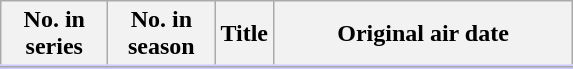<table class="wikitable">
<tr style="border-bottom: 3px solid #CCF;">
<th style="width:4em;">No. in series</th>
<th style="width:4em;">No. in season</th>
<th>Title</th>
<th style="width:12em;">Original air date</th>
</tr>
<tr>
</tr>
</table>
